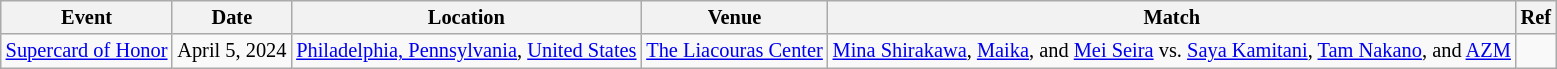<table class="wikitable" style="font-size:85%;">
<tr>
<th>Event</th>
<th>Date</th>
<th>Location</th>
<th>Venue</th>
<th>Match</th>
<th>Ref</th>
</tr>
<tr>
<td><a href='#'>Supercard of Honor</a></td>
<td>April 5, 2024</td>
<td><a href='#'>Philadelphia, Pennsylvania</a>, <a href='#'>United States</a></td>
<td><a href='#'>The Liacouras Center</a></td>
<td><a href='#'>Mina Shirakawa</a>, <a href='#'>Maika</a>, and <a href='#'>Mei Seira</a> vs. <a href='#'>Saya Kamitani</a>, <a href='#'>Tam Nakano</a>, and <a href='#'>AZM</a></td>
<td></td>
</tr>
</table>
